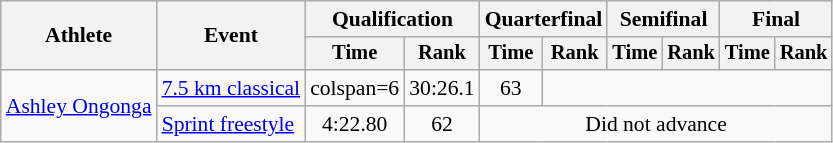<table class="wikitable" style="font-size:90%">
<tr>
<th rowspan="2">Athlete</th>
<th rowspan="2">Event</th>
<th colspan="2">Qualification</th>
<th colspan="2">Quarterfinal</th>
<th colspan="2">Semifinal</th>
<th colspan="2">Final</th>
</tr>
<tr style="font-size:95%">
<th>Time</th>
<th>Rank</th>
<th>Time</th>
<th>Rank</th>
<th>Time</th>
<th>Rank</th>
<th>Time</th>
<th>Rank</th>
</tr>
<tr align=center>
<td align=left rowspan=2><a href='#'>Ashley Ongonga</a></td>
<td align=left><a href='#'>7.5 km classical</a></td>
<td>colspan=6</td>
<td>30:26.1</td>
<td>63</td>
</tr>
<tr align=center>
<td align=left><a href='#'>Sprint freestyle</a></td>
<td>4:22.80</td>
<td>62</td>
<td colspan=6>Did not advance</td>
</tr>
</table>
